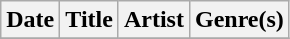<table class="wikitable" style="text-align: left;">
<tr>
<th>Date</th>
<th>Title</th>
<th>Artist</th>
<th>Genre(s)</th>
</tr>
<tr>
</tr>
</table>
